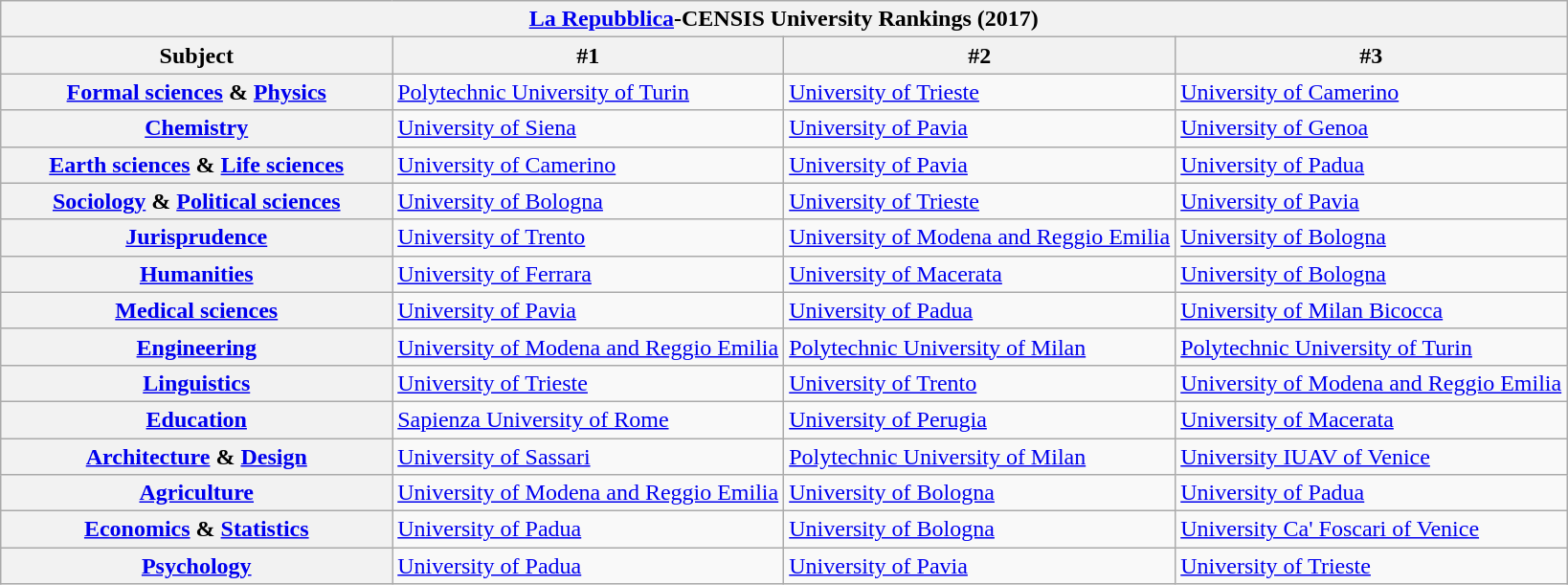<table class="wikitable">
<tr>
<th colspan="4" style="width: 75%;"><a href='#'>La Repubblica</a>-CENSIS University Rankings (2017)</th>
</tr>
<tr>
<th>Subject</th>
<th style="width: 25%;">#1</th>
<th style="width: 25%;">#2</th>
<th style="width: 25%;">#3</th>
</tr>
<tr>
<th><a href='#'>Formal sciences</a> & <a href='#'>Physics</a></th>
<td><a href='#'>Polytechnic University of Turin</a></td>
<td><a href='#'>University of Trieste</a></td>
<td><a href='#'>University of Camerino</a></td>
</tr>
<tr>
<th><a href='#'>Chemistry</a></th>
<td><a href='#'>University of Siena</a></td>
<td><a href='#'>University of Pavia</a></td>
<td><a href='#'>University of Genoa</a></td>
</tr>
<tr>
<th><a href='#'>Earth sciences</a> & <a href='#'>Life sciences</a></th>
<td><a href='#'>University of Camerino</a></td>
<td><a href='#'>University of Pavia</a></td>
<td><a href='#'>University of Padua</a></td>
</tr>
<tr>
<th><a href='#'>Sociology</a> & <a href='#'>Political sciences</a></th>
<td><a href='#'>University of Bologna</a></td>
<td><a href='#'>University of Trieste</a></td>
<td><a href='#'>University of Pavia</a></td>
</tr>
<tr>
<th><a href='#'>Jurisprudence</a></th>
<td><a href='#'>University of Trento</a></td>
<td><a href='#'>University of Modena and Reggio Emilia</a></td>
<td><a href='#'>University of Bologna</a></td>
</tr>
<tr>
<th><a href='#'>Humanities</a></th>
<td><a href='#'>University of Ferrara</a></td>
<td><a href='#'>University of Macerata</a></td>
<td><a href='#'>University of Bologna</a></td>
</tr>
<tr>
<th><a href='#'>Medical sciences</a></th>
<td><a href='#'>University of Pavia</a></td>
<td><a href='#'>University of Padua</a></td>
<td><a href='#'>University of Milan Bicocca</a></td>
</tr>
<tr>
<th><a href='#'>Engineering</a></th>
<td><a href='#'>University of Modena and Reggio Emilia</a></td>
<td><a href='#'>Polytechnic University of Milan</a></td>
<td><a href='#'>Polytechnic University of Turin</a></td>
</tr>
<tr>
<th><a href='#'>Linguistics</a></th>
<td><a href='#'>University of Trieste</a></td>
<td><a href='#'>University of Trento</a></td>
<td><a href='#'>University of Modena and Reggio Emilia</a></td>
</tr>
<tr>
<th><a href='#'>Education</a></th>
<td><a href='#'>Sapienza University of Rome</a></td>
<td><a href='#'>University of Perugia</a></td>
<td><a href='#'>University of Macerata</a></td>
</tr>
<tr>
<th><a href='#'>Architecture</a> & <a href='#'>Design</a></th>
<td><a href='#'>University of Sassari</a></td>
<td><a href='#'>Polytechnic University of Milan</a></td>
<td><a href='#'>University IUAV of Venice</a></td>
</tr>
<tr>
<th><a href='#'>Agriculture</a></th>
<td><a href='#'>University of Modena and Reggio Emilia</a></td>
<td><a href='#'>University of Bologna</a></td>
<td><a href='#'>University of Padua</a></td>
</tr>
<tr>
<th><a href='#'>Economics</a> & <a href='#'>Statistics</a></th>
<td><a href='#'>University of Padua</a></td>
<td><a href='#'>University of Bologna</a></td>
<td><a href='#'>University Ca' Foscari of Venice</a></td>
</tr>
<tr>
<th><a href='#'>Psychology</a></th>
<td><a href='#'>University of Padua</a></td>
<td><a href='#'>University of Pavia</a></td>
<td><a href='#'>University of Trieste</a></td>
</tr>
</table>
